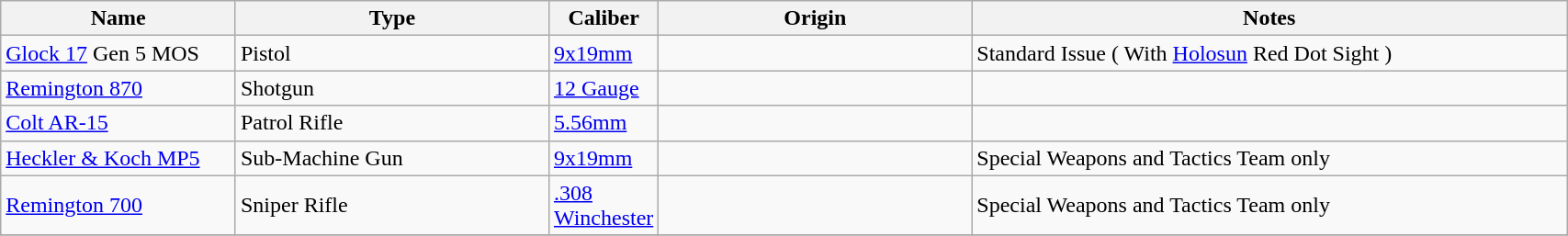<table class=wikitable border="0" width="90%">
<tr>
<th width="15%">Name</th>
<th width="20%">Type</th>
<th width="7%">Caliber</th>
<th width="20%">Origin</th>
<th>Notes</th>
</tr>
<tr>
<td><a href='#'>Glock 17</a> Gen 5 MOS</td>
<td>Pistol</td>
<td><a href='#'>9x19mm</a></td>
<td></td>
<td>Standard Issue ( With <a href='#'>Holosun</a> Red Dot Sight )</td>
</tr>
<tr>
<td><a href='#'>Remington 870</a></td>
<td>Shotgun</td>
<td><a href='#'>12 Gauge</a></td>
<td></td>
<td></td>
</tr>
<tr>
<td><a href='#'>Colt AR-15</a></td>
<td>Patrol Rifle</td>
<td><a href='#'>5.56mm</a></td>
<td></td>
<td></td>
</tr>
<tr>
<td><a href='#'>Heckler & Koch MP5</a></td>
<td>Sub-Machine Gun</td>
<td><a href='#'>9x19mm</a></td>
<td></td>
<td>Special Weapons and Tactics Team only</td>
</tr>
<tr>
<td><a href='#'>Remington 700</a></td>
<td>Sniper Rifle</td>
<td><a href='#'>.308 Winchester</a></td>
<td></td>
<td>Special Weapons and Tactics Team only</td>
</tr>
<tr>
</tr>
</table>
